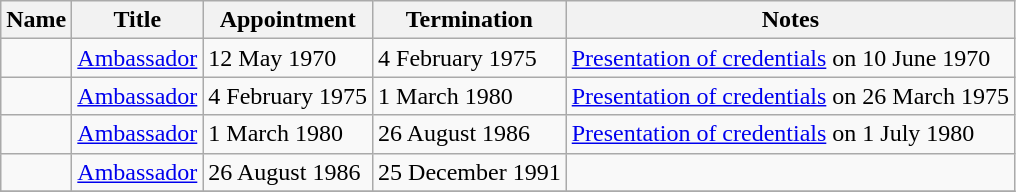<table class="wikitable">
<tr valign="middle">
<th>Name</th>
<th>Title</th>
<th>Appointment</th>
<th>Termination</th>
<th>Notes</th>
</tr>
<tr>
<td></td>
<td><a href='#'>Ambassador</a></td>
<td>12 May 1970</td>
<td>4 February 1975</td>
<td><a href='#'>Presentation of credentials</a> on 10 June 1970</td>
</tr>
<tr>
<td></td>
<td><a href='#'>Ambassador</a></td>
<td>4 February 1975</td>
<td>1 March 1980</td>
<td><a href='#'>Presentation of credentials</a> on 26 March 1975</td>
</tr>
<tr>
<td></td>
<td><a href='#'>Ambassador</a></td>
<td>1 March 1980</td>
<td>26 August 1986</td>
<td><a href='#'>Presentation of credentials</a> on 1 July 1980</td>
</tr>
<tr>
<td></td>
<td><a href='#'>Ambassador</a></td>
<td>26 August 1986</td>
<td>25 December 1991</td>
<td></td>
</tr>
<tr>
</tr>
</table>
